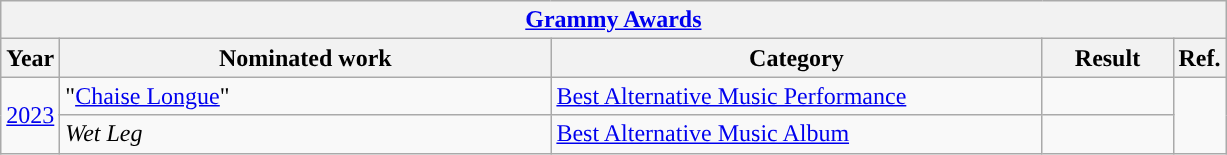<table class="wikitable">
<tr>
<th colspan="5" align="center"><a href='#'>Grammy Awards</a></th>
</tr>
<tr>
<th scope="col" style="width:1em;">Year</th>
<th scope="col" style="width:20em;">Nominated work</th>
<th scope="col" style="width:20em;">Category</th>
<th scope="col" style="width:5em;">Result</th>
<th scope="col" style="width:1em;">Ref.</th>
</tr>
<tr>
<td rowspan="2"><a href='#'>2023</a></td>
<td>"<a href='#'>Chaise Longue</a>"</td>
<td><a href='#'>Best Alternative Music Performance</a></td>
<td></td>
<td rowspan="2" align="center"></td>
</tr>
<tr>
<td><em>Wet Leg</em></td>
<td><a href='#'>Best Alternative Music Album</a></td>
<td></td>
</tr>
</table>
